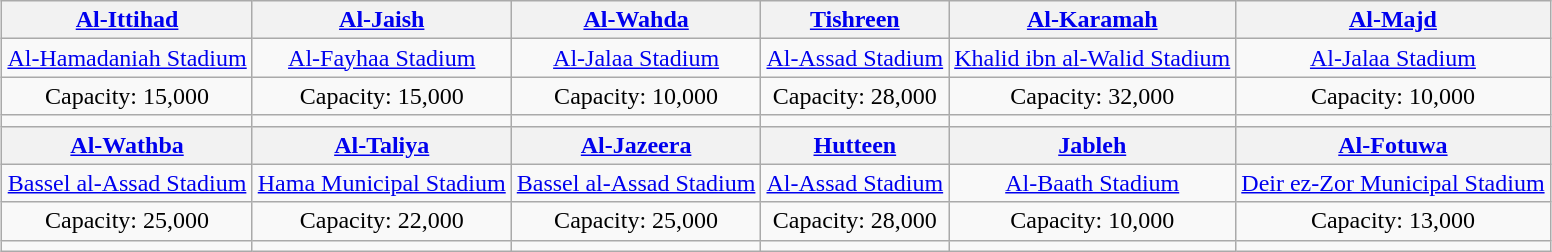<table class="wikitable" style="margin:1em auto; text-align:center">
<tr>
<th><a href='#'>Al-Ittihad</a></th>
<th><a href='#'>Al-Jaish</a></th>
<th><a href='#'>Al-Wahda</a></th>
<th><a href='#'>Tishreen</a></th>
<th><a href='#'>Al-Karamah</a></th>
<th><a href='#'>Al-Majd</a></th>
</tr>
<tr>
<td><a href='#'>Al-Hamadaniah Stadium</a></td>
<td><a href='#'>Al-Fayhaa Stadium</a></td>
<td><a href='#'>Al-Jalaa Stadium</a></td>
<td><a href='#'>Al-Assad Stadium</a></td>
<td><a href='#'>Khalid ibn al-Walid Stadium</a></td>
<td><a href='#'>Al-Jalaa Stadium</a></td>
</tr>
<tr>
<td>Capacity: 15,000</td>
<td>Capacity: 15,000</td>
<td>Capacity: 10,000</td>
<td>Capacity: 28,000</td>
<td>Capacity: 32,000</td>
<td>Capacity: 10,000</td>
</tr>
<tr>
<td></td>
<td></td>
<td></td>
<td></td>
<td></td>
<td></td>
</tr>
<tr>
<th><a href='#'>Al-Wathba</a></th>
<th><a href='#'>Al-Taliya</a></th>
<th><a href='#'>Al-Jazeera</a></th>
<th><a href='#'>Hutteen</a></th>
<th><a href='#'>Jableh</a></th>
<th><a href='#'>Al-Fotuwa</a></th>
</tr>
<tr>
<td><a href='#'>Bassel al-Assad Stadium</a></td>
<td><a href='#'>Hama Municipal Stadium</a></td>
<td><a href='#'>Bassel al-Assad Stadium</a></td>
<td><a href='#'>Al-Assad Stadium</a></td>
<td><a href='#'>Al-Baath Stadium</a></td>
<td><a href='#'>Deir ez-Zor Municipal Stadium</a></td>
</tr>
<tr>
<td>Capacity: 25,000</td>
<td>Capacity: 22,000</td>
<td>Capacity: 25,000</td>
<td>Capacity: 28,000</td>
<td>Capacity: 10,000</td>
<td>Capacity: 13,000</td>
</tr>
<tr>
<td></td>
<td></td>
<td></td>
<td></td>
<td></td>
<td></td>
</tr>
</table>
